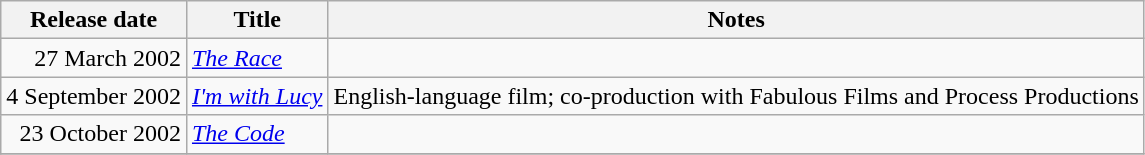<table class="wikitable sortable">
<tr>
<th scope="col">Release date</th>
<th>Title</th>
<th>Notes</th>
</tr>
<tr>
<td style="text-align:right;">27 March 2002</td>
<td><em><a href='#'>The Race</a></em></td>
<td></td>
</tr>
<tr>
<td style="text-align:right;">4 September 2002</td>
<td><em><a href='#'>I'm with Lucy</a></em></td>
<td>English-language film; co-production with Fabulous Films and Process Productions</td>
</tr>
<tr>
<td style="text-align:right;">23 October 2002</td>
<td><em><a href='#'>The Code</a></em></td>
<td></td>
</tr>
<tr>
</tr>
</table>
